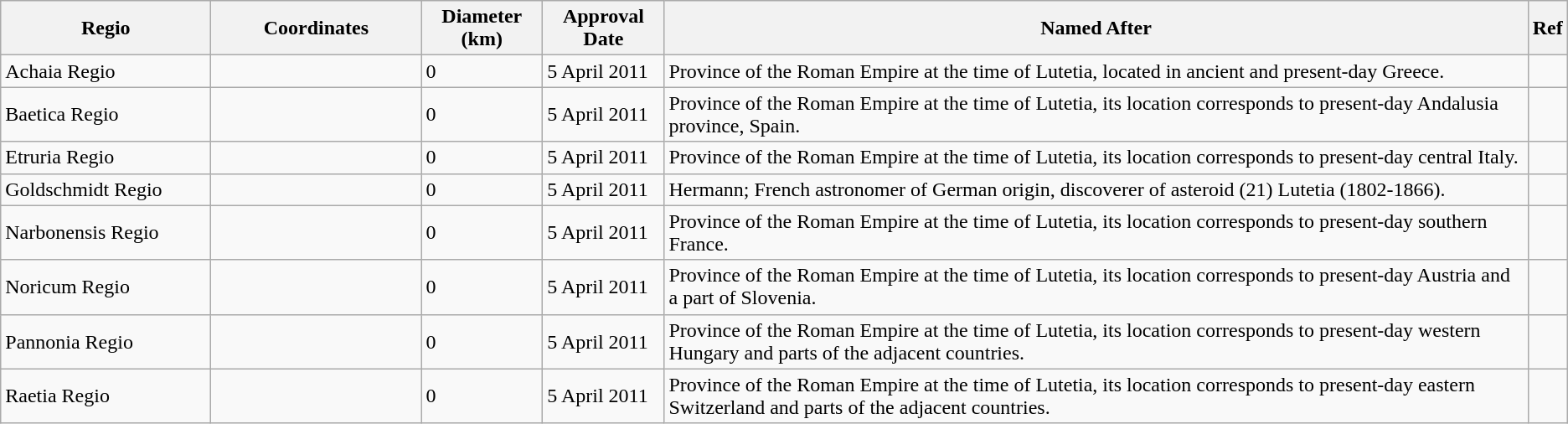<table class="wikitable" style="min-width: 90%;">
<tr>
<th style="width:10em">Regio</th>
<th style="width:10em">Coordinates</th>
<th>Diameter (km)</th>
<th>Approval Date</th>
<th>Named After</th>
<th>Ref</th>
</tr>
<tr>
<td>Achaia Regio</td>
<td></td>
<td>0</td>
<td>5 April 2011</td>
<td>Province of the Roman Empire at the time of Lutetia, located in ancient and present-day Greece.</td>
<td></td>
</tr>
<tr>
<td>Baetica Regio</td>
<td></td>
<td>0</td>
<td>5 April 2011</td>
<td>Province of the Roman Empire at the time of Lutetia, its location corresponds to present-day Andalusia province, Spain.</td>
<td></td>
</tr>
<tr>
<td>Etruria Regio</td>
<td></td>
<td>0</td>
<td>5 April 2011</td>
<td>Province of the Roman Empire at the time of Lutetia, its location corresponds to present-day central Italy.</td>
<td></td>
</tr>
<tr>
<td>Goldschmidt Regio</td>
<td></td>
<td>0</td>
<td>5 April 2011</td>
<td>Hermann; French astronomer of German origin, discoverer of asteroid (21) Lutetia (1802-1866).</td>
<td></td>
</tr>
<tr>
<td>Narbonensis Regio</td>
<td></td>
<td>0</td>
<td>5 April 2011</td>
<td>Province of the Roman Empire at the time of Lutetia, its location corresponds to present-day southern France.</td>
<td></td>
</tr>
<tr>
<td>Noricum Regio</td>
<td></td>
<td>0</td>
<td>5 April 2011</td>
<td>Province of the Roman Empire at the time of Lutetia, its location corresponds to present-day Austria and a part of Slovenia.</td>
<td></td>
</tr>
<tr>
<td>Pannonia Regio</td>
<td></td>
<td>0</td>
<td>5 April 2011</td>
<td>Province of the Roman Empire at the time of Lutetia, its location corresponds to present-day western Hungary and parts of the adjacent countries.</td>
<td></td>
</tr>
<tr>
<td>Raetia Regio</td>
<td></td>
<td>0</td>
<td>5 April 2011</td>
<td>Province of the Roman Empire at the time of Lutetia, its location corresponds to present-day eastern Switzerland and parts of the adjacent countries.</td>
<td></td>
</tr>
</table>
